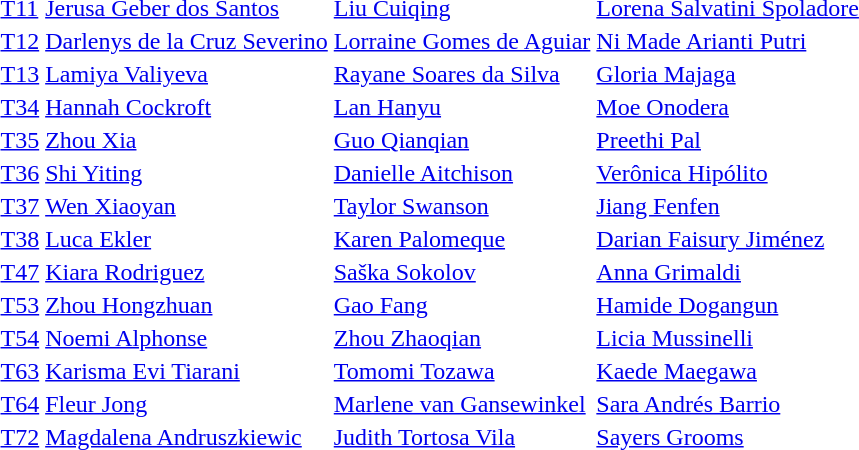<table>
<tr>
<td><a href='#'>T11</a></td>
<td><a href='#'>Jerusa Geber dos Santos</a><br></td>
<td><a href='#'>Liu Cuiqing</a><br></td>
<td><a href='#'>Lorena Salvatini Spoladore</a><br></td>
</tr>
<tr>
<td><a href='#'>T12</a></td>
<td><a href='#'>Darlenys de la Cruz Severino</a><br></td>
<td><a href='#'>Lorraine Gomes de Aguiar</a><br></td>
<td><a href='#'>Ni Made Arianti Putri</a><br></td>
</tr>
<tr>
<td><a href='#'>T13</a></td>
<td><a href='#'>Lamiya Valiyeva</a><br></td>
<td><a href='#'>Rayane Soares da Silva</a><br></td>
<td><a href='#'>Gloria Majaga</a><br></td>
</tr>
<tr>
<td><a href='#'>T34</a></td>
<td><a href='#'>Hannah Cockroft</a><br></td>
<td><a href='#'>Lan Hanyu</a><br></td>
<td><a href='#'>Moe Onodera</a><br></td>
</tr>
<tr>
<td><a href='#'>T35</a></td>
<td><a href='#'>Zhou Xia</a><br></td>
<td><a href='#'>Guo Qianqian</a><br></td>
<td><a href='#'>Preethi Pal</a><br></td>
</tr>
<tr>
<td><a href='#'>T36</a></td>
<td><a href='#'>Shi Yiting</a><br></td>
<td><a href='#'>Danielle Aitchison</a><br></td>
<td><a href='#'>Verônica Hipólito</a><br></td>
</tr>
<tr>
<td><a href='#'>T37</a></td>
<td><a href='#'>Wen Xiaoyan</a><br></td>
<td><a href='#'>Taylor Swanson</a><br></td>
<td><a href='#'>Jiang Fenfen</a><br></td>
</tr>
<tr>
<td><a href='#'>T38</a></td>
<td><a href='#'>Luca Ekler</a><br></td>
<td><a href='#'>Karen Palomeque</a><br></td>
<td><a href='#'>Darian Faisury Jiménez</a><br></td>
</tr>
<tr>
<td><a href='#'>T47</a></td>
<td><a href='#'>Kiara Rodriguez</a><br></td>
<td><a href='#'>Saška Sokolov</a><br></td>
<td><a href='#'>Anna Grimaldi</a><br></td>
</tr>
<tr>
<td><a href='#'>T53</a></td>
<td><a href='#'>Zhou Hongzhuan</a><br></td>
<td><a href='#'>Gao Fang</a><br></td>
<td><a href='#'>Hamide Dogangun</a><br></td>
</tr>
<tr>
<td><a href='#'>T54</a></td>
<td><a href='#'>Noemi Alphonse</a><br></td>
<td><a href='#'>Zhou Zhaoqian</a><br></td>
<td><a href='#'>Licia Mussinelli</a><br></td>
</tr>
<tr>
<td><a href='#'>T63</a></td>
<td><a href='#'>Karisma Evi Tiarani</a><br></td>
<td><a href='#'>Tomomi Tozawa</a><br></td>
<td><a href='#'>Kaede Maegawa</a><br></td>
</tr>
<tr>
<td><a href='#'>T64</a></td>
<td><a href='#'>Fleur Jong</a><br></td>
<td><a href='#'>Marlene van Gansewinkel</a><br></td>
<td><a href='#'>Sara Andrés Barrio</a><br></td>
</tr>
<tr>
<td><a href='#'>T72</a></td>
<td><a href='#'>Magdalena Andruszkiewic</a><br></td>
<td><a href='#'>Judith Tortosa Vila</a><br></td>
<td><a href='#'>Sayers Grooms</a><br></td>
</tr>
</table>
